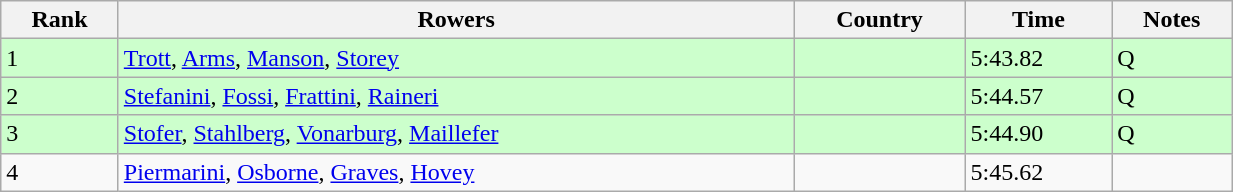<table class="wikitable sortable" width=65%>
<tr>
<th>Rank</th>
<th>Rowers</th>
<th>Country</th>
<th>Time</th>
<th>Notes</th>
</tr>
<tr bgcolor=ccffcc>
<td>1</td>
<td><a href='#'>Trott</a>, <a href='#'>Arms</a>, <a href='#'>Manson</a>, <a href='#'>Storey</a></td>
<td></td>
<td>5:43.82</td>
<td>Q</td>
</tr>
<tr bgcolor=ccffcc>
<td>2</td>
<td><a href='#'>Stefanini</a>, <a href='#'>Fossi</a>, <a href='#'>Frattini</a>, <a href='#'>Raineri</a></td>
<td></td>
<td>5:44.57</td>
<td>Q</td>
</tr>
<tr bgcolor=ccffcc>
<td>3</td>
<td><a href='#'>Stofer</a>, <a href='#'>Stahlberg</a>, <a href='#'>Vonarburg</a>, <a href='#'>Maillefer</a></td>
<td></td>
<td>5:44.90</td>
<td>Q</td>
</tr>
<tr>
<td>4</td>
<td><a href='#'>Piermarini</a>, <a href='#'>Osborne</a>, <a href='#'>Graves</a>, <a href='#'>Hovey</a></td>
<td></td>
<td>5:45.62</td>
<td></td>
</tr>
</table>
